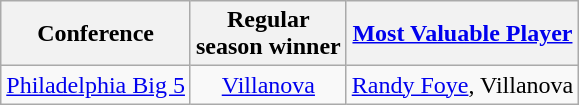<table class="wikitable" style="text-align:center;">
<tr>
<th>Conference</th>
<th>Regular <br> season winner</th>
<th><a href='#'>Most Valuable Player</a></th>
</tr>
<tr>
<td><a href='#'>Philadelphia Big 5</a></td>
<td><a href='#'>Villanova</a></td>
<td><a href='#'>Randy Foye</a>, Villanova</td>
</tr>
</table>
